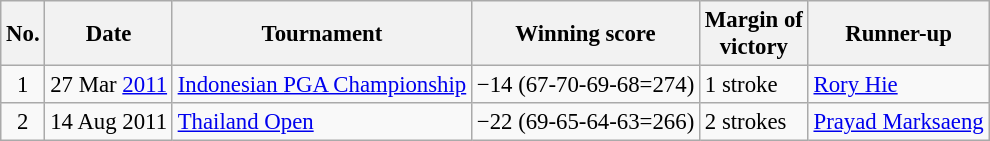<table class="wikitable" style="font-size:95%;">
<tr>
<th>No.</th>
<th>Date</th>
<th>Tournament</th>
<th>Winning score</th>
<th>Margin of<br>victory</th>
<th>Runner-up</th>
</tr>
<tr>
<td align=center>1</td>
<td align=right>27 Mar <a href='#'>2011</a></td>
<td><a href='#'>Indonesian PGA Championship</a></td>
<td>−14 (67-70-69-68=274)</td>
<td>1 stroke</td>
<td> <a href='#'>Rory Hie</a></td>
</tr>
<tr>
<td align=center>2</td>
<td align=right>14 Aug 2011</td>
<td><a href='#'>Thailand Open</a></td>
<td>−22 (69-65-64-63=266)</td>
<td>2 strokes</td>
<td> <a href='#'>Prayad Marksaeng</a></td>
</tr>
</table>
